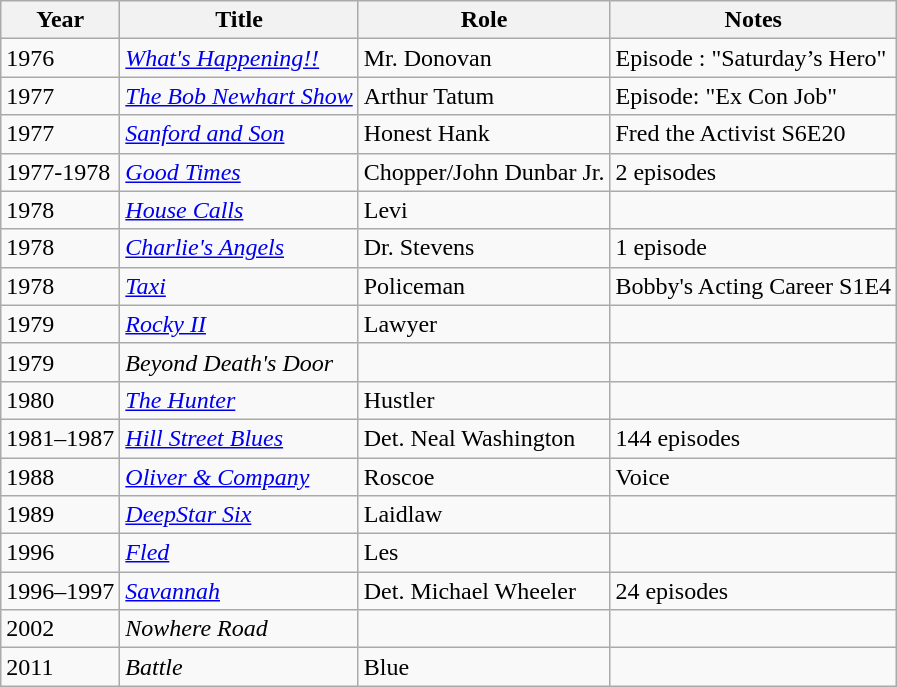<table class="wikitable">
<tr>
<th>Year</th>
<th>Title</th>
<th>Role</th>
<th>Notes</th>
</tr>
<tr>
<td>1976</td>
<td><em><a href='#'>What's Happening!!</a></em></td>
<td>Mr. Donovan</td>
<td>Episode : "Saturday’s Hero"</td>
</tr>
<tr>
<td>1977</td>
<td><em><a href='#'>The Bob Newhart Show</a></em></td>
<td>Arthur Tatum</td>
<td>Episode: "Ex Con Job"</td>
</tr>
<tr>
<td>1977</td>
<td><em><a href='#'>Sanford and Son</a></em></td>
<td>Honest Hank</td>
<td>Fred the Activist S6E20</td>
</tr>
<tr>
<td>1977-1978</td>
<td><em><a href='#'>Good Times</a></em></td>
<td>Chopper/John Dunbar Jr.</td>
<td>2 episodes</td>
</tr>
<tr>
<td>1978</td>
<td><em><a href='#'>House Calls</a></em></td>
<td>Levi</td>
<td></td>
</tr>
<tr>
<td>1978</td>
<td><em><a href='#'>Charlie's Angels</a></em></td>
<td>Dr. Stevens</td>
<td>1 episode</td>
</tr>
<tr>
<td>1978</td>
<td><em><a href='#'>Taxi</a></em></td>
<td>Policeman</td>
<td>Bobby's Acting Career S1E4</td>
</tr>
<tr>
<td>1979</td>
<td><em><a href='#'>Rocky II</a></em></td>
<td>Lawyer</td>
<td></td>
</tr>
<tr>
<td>1979</td>
<td><em>Beyond Death's Door</em></td>
<td></td>
<td></td>
</tr>
<tr>
<td>1980</td>
<td><em><a href='#'>The Hunter</a></em></td>
<td>Hustler</td>
<td></td>
</tr>
<tr>
<td>1981–1987</td>
<td><em><a href='#'>Hill Street Blues</a></em></td>
<td>Det. Neal Washington</td>
<td>144 episodes</td>
</tr>
<tr>
<td>1988</td>
<td><em><a href='#'>Oliver & Company</a></em></td>
<td>Roscoe</td>
<td>Voice</td>
</tr>
<tr>
<td>1989</td>
<td><em><a href='#'>DeepStar Six</a></em></td>
<td>Laidlaw</td>
<td></td>
</tr>
<tr>
<td>1996</td>
<td><em><a href='#'>Fled</a></em></td>
<td>Les</td>
<td></td>
</tr>
<tr>
<td>1996–1997</td>
<td><em><a href='#'>Savannah</a></em></td>
<td>Det. Michael Wheeler</td>
<td>24 episodes</td>
</tr>
<tr>
<td>2002</td>
<td><em>Nowhere Road</em></td>
<td></td>
<td></td>
</tr>
<tr>
<td>2011</td>
<td><em>Battle</em></td>
<td>Blue</td>
<td></td>
</tr>
</table>
